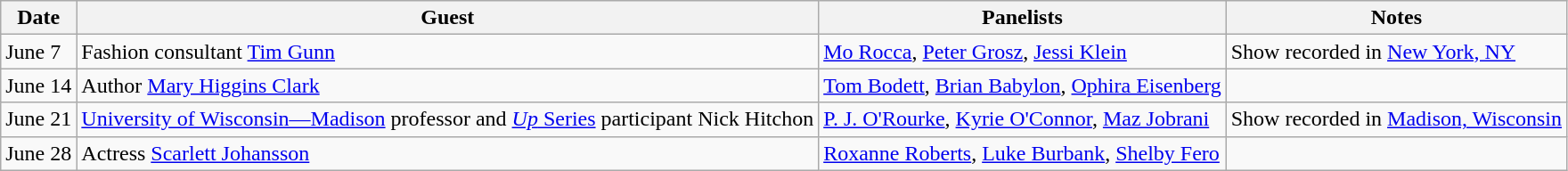<table class="wikitable">
<tr>
<th>Date</th>
<th>Guest</th>
<th>Panelists</th>
<th>Notes</th>
</tr>
<tr>
<td>June 7</td>
<td>Fashion consultant <a href='#'>Tim Gunn</a></td>
<td><a href='#'>Mo Rocca</a>, <a href='#'>Peter Grosz</a>, <a href='#'>Jessi Klein</a></td>
<td>Show recorded in <a href='#'>New York, NY</a></td>
</tr>
<tr>
<td>June 14</td>
<td>Author <a href='#'>Mary Higgins Clark</a></td>
<td><a href='#'>Tom Bodett</a>, <a href='#'>Brian Babylon</a>, <a href='#'>Ophira Eisenberg</a></td>
<td></td>
</tr>
<tr>
<td>June 21</td>
<td><a href='#'>University of Wisconsin—Madison</a> professor and <a href='#'><em>Up</em> Series</a> participant Nick Hitchon</td>
<td><a href='#'>P. J. O'Rourke</a>, <a href='#'>Kyrie O'Connor</a>, <a href='#'>Maz Jobrani</a></td>
<td>Show recorded in <a href='#'>Madison, Wisconsin</a></td>
</tr>
<tr>
<td>June 28</td>
<td>Actress <a href='#'>Scarlett Johansson</a></td>
<td><a href='#'>Roxanne Roberts</a>, <a href='#'>Luke Burbank</a>, <a href='#'>Shelby Fero</a></td>
<td></td>
</tr>
</table>
